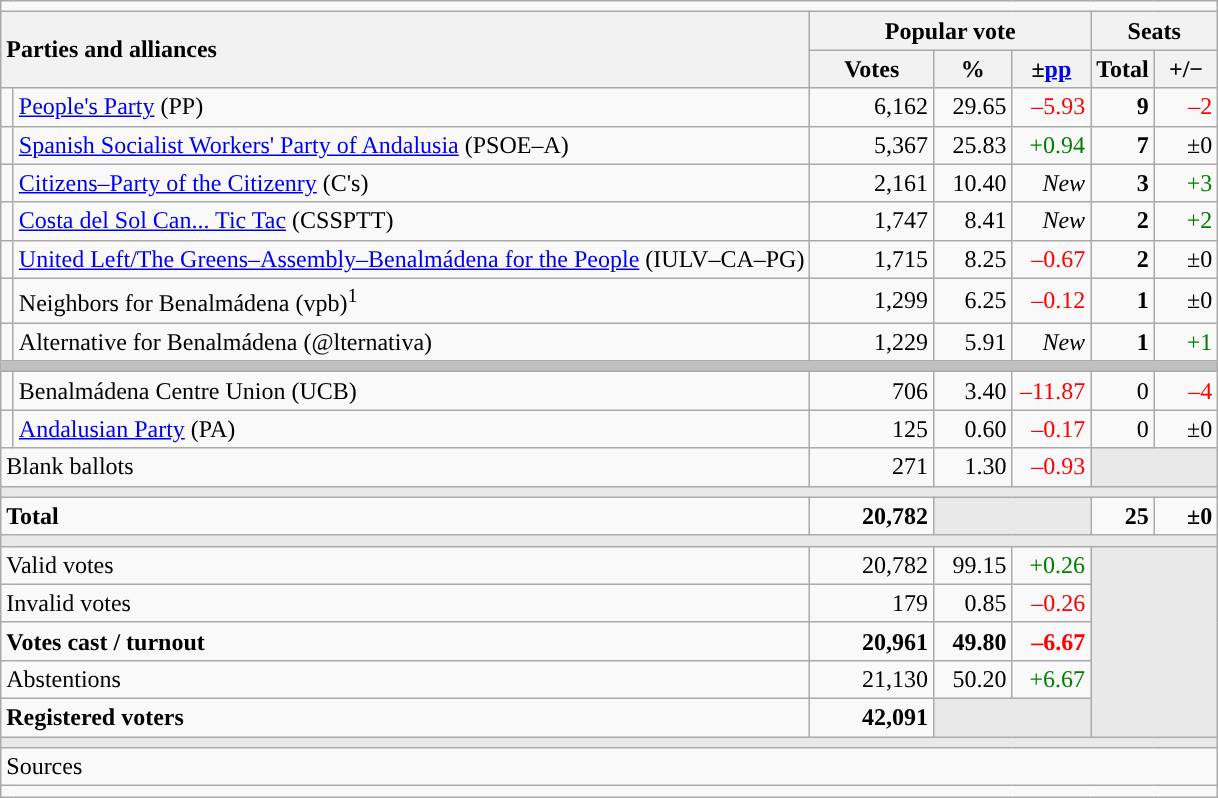<table class="wikitable" style="text-align:right;">
<tr>
<td colspan="7"></td>
</tr>
<tr>
<th style="text-align:left;" rowspan="2" colspan="2" width="525">Parties and alliances</th>
<th colspan="3">Popular vote</th>
<th colspan="2">Seats</th>
</tr>
<tr>
<th width="75">Votes</th>
<th width="45">%</th>
<th width="45">±<a href='#'>pp</a></th>
<th width="35">Total</th>
<th width="35">+/−</th>
</tr>
<tr>
<td width="1" style="color:inherit;background:"></td>
<td align="left"><a href='#'>People's Party</a> (PP)</td>
<td>6,162</td>
<td>29.65</td>
<td style="color:red;">–5.93</td>
<td><strong>9</strong></td>
<td style="color:red;">–2</td>
</tr>
<tr>
<td style="color:inherit;background:"></td>
<td align="left"><a href='#'>Spanish Socialist Workers' Party of Andalusia</a> (PSOE–A)</td>
<td>5,367</td>
<td>25.83</td>
<td style="color:green;">+0.94</td>
<td><strong>7</strong></td>
<td>±0</td>
</tr>
<tr>
<td style="color:inherit;background:"></td>
<td align="left"><a href='#'>Citizens–Party of the Citizenry</a> (C's)</td>
<td>2,161</td>
<td>10.40</td>
<td><em>New</em></td>
<td><strong>3</strong></td>
<td style="color:green;">+3</td>
</tr>
<tr>
<td style="color:inherit;background:"></td>
<td align="left"><a href='#'>Costa del Sol Can... Tic Tac</a> (CSSPTT)</td>
<td>1,747</td>
<td>8.41</td>
<td><em>New</em></td>
<td><strong>2</strong></td>
<td style="color:green;">+2</td>
</tr>
<tr>
<td style="color:inherit;background:"></td>
<td align="left"><a href='#'>United Left/The Greens–Assembly–Benalmádena for the People</a> (IULV–CA–PG)</td>
<td>1,715</td>
<td>8.25</td>
<td style="color:red;">–0.67</td>
<td><strong>2</strong></td>
<td>±0</td>
</tr>
<tr>
<td style="color:inherit;background:"></td>
<td align="left">Neighbors for Benalmádena (vpb)<sup>1</sup></td>
<td>1,299</td>
<td>6.25</td>
<td style="color:red;">–0.12</td>
<td><strong>1</strong></td>
<td>±0</td>
</tr>
<tr>
<td style="color:inherit;background:"></td>
<td align="left">Alternative for Benalmádena (@lternativa)</td>
<td>1,229</td>
<td>5.91</td>
<td><em>New</em></td>
<td><strong>1</strong></td>
<td style="color:green;">+1</td>
</tr>
<tr>
<td colspan="7" bgcolor="#C0C0C0"></td>
</tr>
<tr>
<td style="color:inherit;background:"></td>
<td align="left">Benalmádena Centre Union (UCB)</td>
<td>706</td>
<td>3.40</td>
<td style="color:red;">–11.87</td>
<td>0</td>
<td style="color:red;">–4</td>
</tr>
<tr>
<td style="color:inherit;background:"></td>
<td align="left"><a href='#'>Andalusian Party</a> (PA)</td>
<td>125</td>
<td>0.60</td>
<td style="color:red;">–0.17</td>
<td>0</td>
<td>±0</td>
</tr>
<tr>
<td align="left" colspan="2">Blank ballots</td>
<td>271</td>
<td>1.30</td>
<td style="color:red;">–0.93</td>
<td bgcolor="#E9E9E9" colspan="2"></td>
</tr>
<tr>
<td colspan="7" bgcolor="#E9E9E9"></td>
</tr>
<tr style="font-weight:bold;">
<td align="left" colspan="2">Total</td>
<td>20,782</td>
<td bgcolor="#E9E9E9" colspan="2"></td>
<td>25</td>
<td>±0</td>
</tr>
<tr>
<td colspan="7" bgcolor="#E9E9E9"></td>
</tr>
<tr>
<td align="left" colspan="2">Valid votes</td>
<td>20,782</td>
<td>99.15</td>
<td style="color:green;">+0.26</td>
<td bgcolor="#E9E9E9" colspan="2" rowspan="5"></td>
</tr>
<tr>
<td align="left" colspan="2">Invalid votes</td>
<td>179</td>
<td>0.85</td>
<td style="color:red;">–0.26</td>
</tr>
<tr style="font-weight:bold;">
<td align="left" colspan="2">Votes cast / turnout</td>
<td>20,961</td>
<td>49.80</td>
<td style="color:red;">–6.67</td>
</tr>
<tr>
<td align="left" colspan="2">Abstentions</td>
<td>21,130</td>
<td>50.20</td>
<td style="color:green;">+6.67</td>
</tr>
<tr style="font-weight:bold;">
<td align="left" colspan="2">Registered voters</td>
<td>42,091</td>
<td bgcolor="#E9E9E9" colspan="2"></td>
</tr>
<tr>
<td colspan="7" bgcolor="#E9E9E9"></td>
</tr>
<tr>
<td align="left" colspan="7">Sources</td>
</tr>
<tr>
<td colspan="7" style="text-align:left; max-width:790px;"></td>
</tr>
</table>
